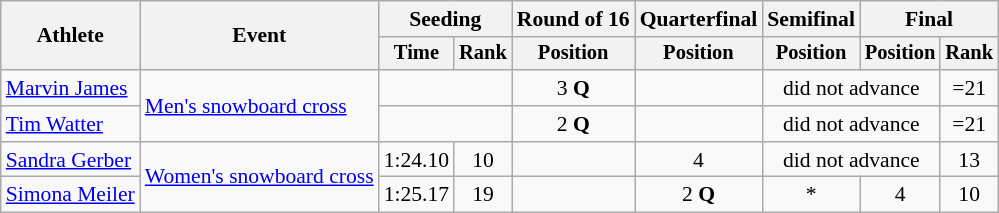<table class="wikitable" style="font-size:90%">
<tr>
<th rowspan="2">Athlete</th>
<th rowspan="2">Event</th>
<th colspan=2>Seeding</th>
<th>Round of 16</th>
<th>Quarterfinal</th>
<th>Semifinal</th>
<th colspan=2>Final</th>
</tr>
<tr style="font-size:95%">
<th>Time</th>
<th>Rank</th>
<th>Position</th>
<th>Position</th>
<th>Position</th>
<th>Position</th>
<th>Rank</th>
</tr>
<tr align=center>
<td align=left><a href='#'>Marvin James</a></td>
<td align=left rowspan=2><a href='#'>Men's snowboard cross</a></td>
<td colspan=2></td>
<td>3 <strong>Q</strong></td>
<td></td>
<td colspan=2>did not advance</td>
<td>=21</td>
</tr>
<tr align=center>
<td align=left><a href='#'>Tim Watter</a></td>
<td colspan=2></td>
<td>2 <strong>Q</strong></td>
<td></td>
<td colspan=2>did not advance</td>
<td>=21</td>
</tr>
<tr align=center>
<td align=left><a href='#'>Sandra Gerber</a></td>
<td align=left rowspan=2><a href='#'>Women's snowboard cross</a></td>
<td>1:24.10</td>
<td>10</td>
<td></td>
<td>4</td>
<td colspan=2>did not advance</td>
<td>13</td>
</tr>
<tr align=center>
<td align=left><a href='#'>Simona Meiler</a></td>
<td>1:25.17</td>
<td>19</td>
<td></td>
<td>2 <strong>Q</strong></td>
<td>*</td>
<td>4</td>
<td>10</td>
</tr>
</table>
